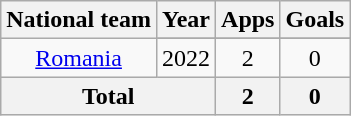<table class="wikitable" style="text-align: center;">
<tr>
<th>National team</th>
<th>Year</th>
<th>Apps</th>
<th>Goals</th>
</tr>
<tr>
<td rowspan="2"><a href='#'>Romania</a></td>
</tr>
<tr>
<td>2022</td>
<td>2</td>
<td>0</td>
</tr>
<tr>
<th colspan=2>Total</th>
<th>2</th>
<th>0</th>
</tr>
</table>
